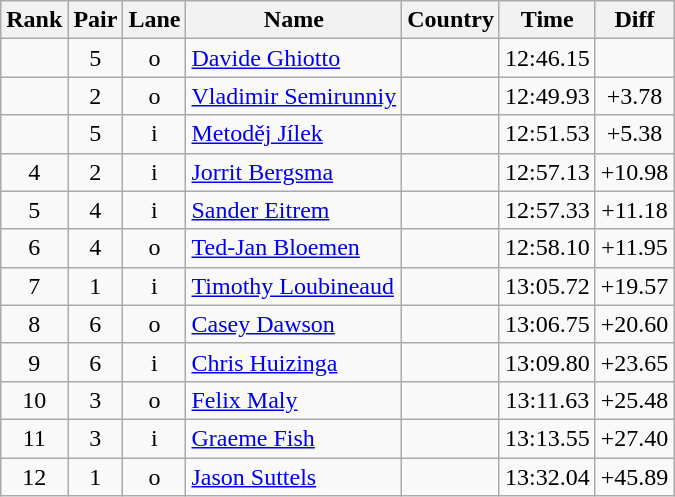<table class="wikitable sortable" style="text-align:center">
<tr>
<th>Rank</th>
<th>Pair</th>
<th>Lane</th>
<th>Name</th>
<th>Country</th>
<th>Time</th>
<th>Diff</th>
</tr>
<tr>
<td></td>
<td>5</td>
<td>o</td>
<td align="left"><a href='#'>Davide Ghiotto</a></td>
<td align="left"></td>
<td>12:46.15</td>
<td></td>
</tr>
<tr>
<td></td>
<td>2</td>
<td>o</td>
<td align="left"><a href='#'>Vladimir Semirunniy</a></td>
<td align="left"></td>
<td>12:49.93</td>
<td>+3.78</td>
</tr>
<tr>
<td></td>
<td>5</td>
<td>i</td>
<td align="left"><a href='#'>Metoděj Jílek</a></td>
<td align="left"></td>
<td>12:51.53</td>
<td>+5.38</td>
</tr>
<tr>
<td>4</td>
<td>2</td>
<td>i</td>
<td align="left"><a href='#'>Jorrit Bergsma</a></td>
<td align="left"></td>
<td>12:57.13</td>
<td>+10.98</td>
</tr>
<tr>
<td>5</td>
<td>4</td>
<td>i</td>
<td align="left"><a href='#'>Sander Eitrem</a></td>
<td align="left"></td>
<td>12:57.33</td>
<td>+11.18</td>
</tr>
<tr>
<td>6</td>
<td>4</td>
<td>o</td>
<td align="left"><a href='#'>Ted-Jan Bloemen</a></td>
<td align="left"></td>
<td>12:58.10</td>
<td>+11.95</td>
</tr>
<tr>
<td>7</td>
<td>1</td>
<td>i</td>
<td align="left"><a href='#'>Timothy Loubineaud</a></td>
<td align="left"></td>
<td>13:05.72</td>
<td>+19.57</td>
</tr>
<tr>
<td>8</td>
<td>6</td>
<td>o</td>
<td align="left"><a href='#'>Casey Dawson</a></td>
<td align="left"></td>
<td>13:06.75</td>
<td>+20.60</td>
</tr>
<tr>
<td>9</td>
<td>6</td>
<td>i</td>
<td align="left"><a href='#'>Chris Huizinga</a></td>
<td align="left"></td>
<td>13:09.80</td>
<td>+23.65</td>
</tr>
<tr>
<td>10</td>
<td>3</td>
<td>o</td>
<td align="left"><a href='#'>Felix Maly</a></td>
<td align="left"></td>
<td>13:11.63</td>
<td>+25.48</td>
</tr>
<tr>
<td>11</td>
<td>3</td>
<td>i</td>
<td align="left"><a href='#'>Graeme Fish</a></td>
<td align="left"></td>
<td>13:13.55</td>
<td>+27.40</td>
</tr>
<tr>
<td>12</td>
<td>1</td>
<td>o</td>
<td align="left"><a href='#'>Jason Suttels</a></td>
<td align="left"></td>
<td>13:32.04</td>
<td>+45.89</td>
</tr>
</table>
